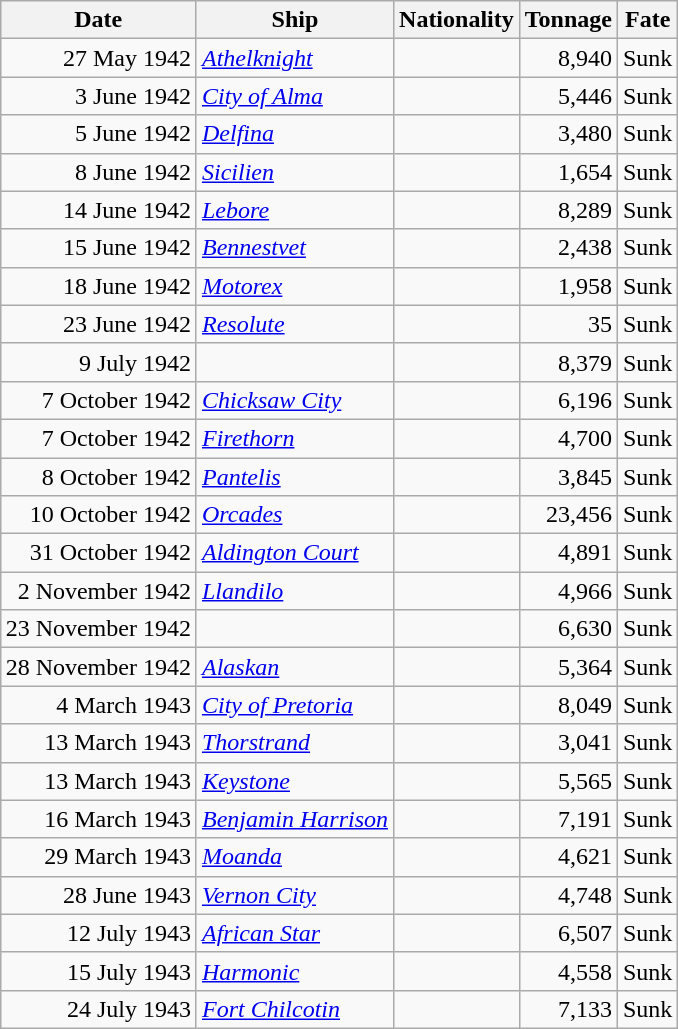<table class="wikitable sortable" style="margin: 1em auto 1em auto;" style="margin: 1em auto 1em auto;"|->
<tr>
<th>Date</th>
<th>Ship</th>
<th>Nationality</th>
<th>Tonnage</th>
<th>Fate</th>
</tr>
<tr>
<td align="right">27 May 1942</td>
<td align="left"><a href='#'><em>Athelknight</em></a></td>
<td align="left"></td>
<td align="right">8,940</td>
<td align="left">Sunk</td>
</tr>
<tr>
<td align="right">3 June 1942</td>
<td align="left"><a href='#'><em>City of Alma</em></a></td>
<td align="left"></td>
<td align="right">5,446</td>
<td align="left">Sunk</td>
</tr>
<tr>
<td align="right">5 June 1942</td>
<td align="left"><a href='#'><em>Delfina</em></a></td>
<td align="left"></td>
<td align="right">3,480</td>
<td align="left">Sunk</td>
</tr>
<tr>
<td align="right">8 June 1942</td>
<td align="left"><a href='#'><em>Sicilien</em></a></td>
<td align="left"></td>
<td align="right">1,654</td>
<td align="left">Sunk</td>
</tr>
<tr>
<td align="right">14 June 1942</td>
<td align="left"><a href='#'><em>Lebore</em></a></td>
<td align="left"></td>
<td align="right">8,289</td>
<td align="left">Sunk</td>
</tr>
<tr>
<td align="right">15 June 1942</td>
<td align="left"><a href='#'><em>Bennestvet</em></a></td>
<td align="left"></td>
<td align="right">2,438</td>
<td align="left">Sunk</td>
</tr>
<tr>
<td align="right">18 June 1942</td>
<td align="left"><a href='#'><em>Motorex</em></a></td>
<td align="left"></td>
<td align="right">1,958</td>
<td align="left">Sunk</td>
</tr>
<tr>
<td align="right">23 June 1942</td>
<td align="left"><a href='#'><em>Resolute</em></a></td>
<td align="left"></td>
<td align="right">35</td>
<td align="left">Sunk</td>
</tr>
<tr>
<td align="right">9 July 1942</td>
<td align="left"></td>
<td align="left"></td>
<td align="right">8,379</td>
<td align="left">Sunk</td>
</tr>
<tr>
<td align="right">7 October 1942</td>
<td align="left"><a href='#'><em>Chicksaw City</em></a></td>
<td align="left"></td>
<td align="right">6,196</td>
<td align="left">Sunk</td>
</tr>
<tr>
<td align="right">7 October 1942</td>
<td align="left"><a href='#'><em>Firethorn</em></a></td>
<td align="left"></td>
<td align="right">4,700</td>
<td align="left">Sunk</td>
</tr>
<tr>
<td align="right">8 October 1942</td>
<td align="left"><a href='#'><em>Pantelis</em></a></td>
<td align="left"></td>
<td align="right">3,845</td>
<td align="left">Sunk</td>
</tr>
<tr>
<td align="right">10 October 1942</td>
<td align="left"><a href='#'><em>Orcades</em></a></td>
<td align="left"></td>
<td align="right">23,456</td>
<td align="left">Sunk</td>
</tr>
<tr>
<td align="right">31 October 1942</td>
<td align="left"><a href='#'><em>Aldington Court</em></a></td>
<td align="left"></td>
<td align="right">4,891</td>
<td align="left">Sunk</td>
</tr>
<tr>
<td align="right">2 November 1942</td>
<td align="left"><a href='#'><em>Llandilo</em></a></td>
<td align="left"></td>
<td align="right">4,966</td>
<td align="left">Sunk</td>
</tr>
<tr>
<td align="right">23 November 1942</td>
<td align="left"></td>
<td align="left"></td>
<td align="right">6,630</td>
<td align="left">Sunk</td>
</tr>
<tr>
<td align="right">28 November 1942</td>
<td align="left"><a href='#'><em>Alaskan</em></a></td>
<td align="left"></td>
<td align="right">5,364</td>
<td align="left">Sunk</td>
</tr>
<tr>
<td align="right">4 March 1943</td>
<td align="left"><a href='#'><em>City of Pretoria</em></a></td>
<td align="left"></td>
<td align="right">8,049</td>
<td align="left">Sunk</td>
</tr>
<tr>
<td align="right">13 March 1943</td>
<td align="left"><a href='#'><em>Thorstrand</em></a></td>
<td align="left"></td>
<td align="right">3,041</td>
<td align="left">Sunk</td>
</tr>
<tr>
<td align="right">13 March 1943</td>
<td align="left"><a href='#'><em>Keystone</em></a></td>
<td align="left"></td>
<td align="right">5,565</td>
<td align="left">Sunk</td>
</tr>
<tr>
<td align="right">16 March 1943</td>
<td align="left"><em><a href='#'>Benjamin Harrison</a></em></td>
<td align="left"></td>
<td align="right">7,191</td>
<td align="left">Sunk</td>
</tr>
<tr>
<td align="right">29 March 1943</td>
<td align="left"><a href='#'><em>Moanda</em></a></td>
<td align="left"></td>
<td align="right">4,621</td>
<td align="left">Sunk</td>
</tr>
<tr>
<td align="right">28 June 1943</td>
<td align="left"><a href='#'><em>Vernon City</em></a></td>
<td align="left"></td>
<td align="right">4,748</td>
<td align="left">Sunk</td>
</tr>
<tr>
<td align="right">12 July 1943</td>
<td align="left"><a href='#'><em>African Star</em></a></td>
<td align="left"></td>
<td align="right">6,507</td>
<td align="left">Sunk</td>
</tr>
<tr>
<td align="right">15 July 1943</td>
<td align="left"><a href='#'><em>Harmonic</em></a></td>
<td align="left"></td>
<td align="right">4,558</td>
<td align="left">Sunk</td>
</tr>
<tr>
<td align="right">24 July 1943</td>
<td align="left"><a href='#'><em>Fort Chilcotin</em></a></td>
<td align="left"></td>
<td align="right">7,133</td>
<td align="left">Sunk</td>
</tr>
</table>
